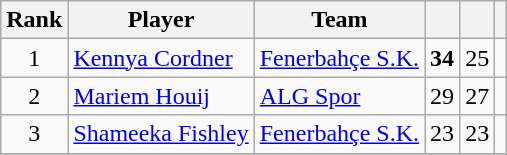<table class=wikitable>
<tr>
<th>Rank</th>
<th>Player</th>
<th>Team</th>
<th></th>
<th></th>
<th></th>
</tr>
<tr align=center>
<td>1</td>
<td align=left> <a href='#'>Kennya Cordner</a></td>
<td align=left><a href='#'>Fenerbahçe S.K.</a></td>
<td><strong>34</strong></td>
<td>25</td>
<td><strong></strong></td>
</tr>
<tr align=center>
<td>2</td>
<td align=left> <a href='#'>Mariem Houij</a></td>
<td align=left><a href='#'>ALG Spor</a></td>
<td>29</td>
<td>27</td>
<td></td>
</tr>
<tr align=center>
<td>3</td>
<td align=left> <a href='#'>Shameeka Fishley</a></td>
<td align=left><a href='#'>Fenerbahçe S.K.</a></td>
<td>23</td>
<td>23</td>
<td><em></td>
</tr>
<tr align=center>
</tr>
</table>
